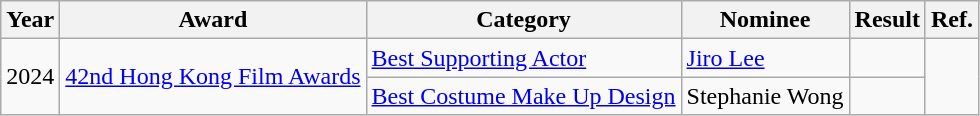<table class="wikitable plainrowheaders">
<tr>
<th>Year</th>
<th>Award</th>
<th>Category</th>
<th>Nominee</th>
<th>Result</th>
<th>Ref.</th>
</tr>
<tr>
<td rowspan="2">2024</td>
<td rowspan="2"><a href='#'>42nd Hong Kong Film Awards</a></td>
<td><a href='#'>Best Supporting Actor</a></td>
<td><a href='#'>Jiro Lee</a></td>
<td></td>
<td rowspan="2"></td>
</tr>
<tr>
<td><a href='#'>Best Costume Make Up Design</a></td>
<td>Stephanie Wong</td>
<td></td>
</tr>
</table>
